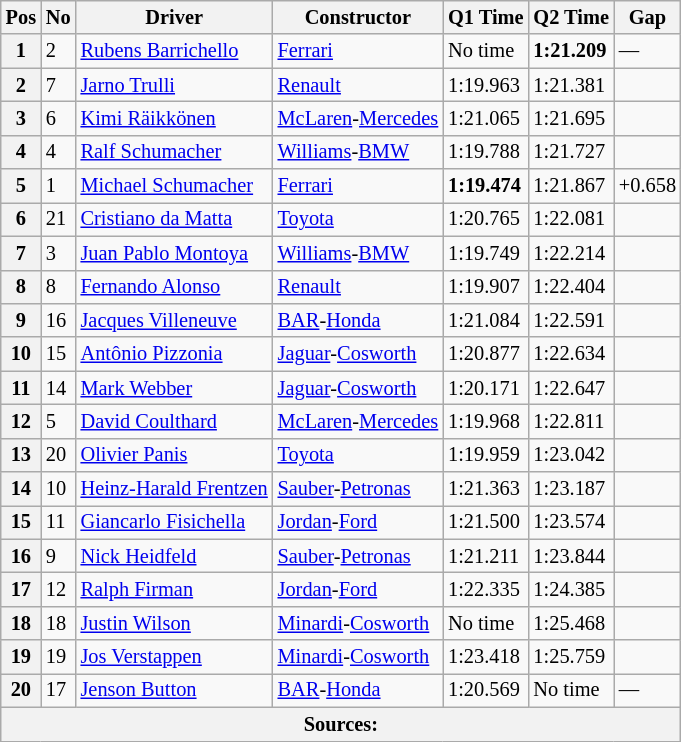<table class="wikitable sortable"style="font-size: 85%;">
<tr>
<th>Pos</th>
<th>No</th>
<th>Driver</th>
<th>Constructor</th>
<th>Q1 Time</th>
<th>Q2 Time</th>
<th>Gap</th>
</tr>
<tr>
<th>1</th>
<td>2</td>
<td> <a href='#'>Rubens Barrichello</a></td>
<td><a href='#'>Ferrari</a></td>
<td>No time</td>
<td><strong>1:21.209</strong></td>
<td>—</td>
</tr>
<tr>
<th>2</th>
<td>7</td>
<td> <a href='#'>Jarno Trulli</a></td>
<td><a href='#'>Renault</a></td>
<td>1:19.963</td>
<td>1:21.381</td>
<td></td>
</tr>
<tr>
<th>3</th>
<td>6</td>
<td> <a href='#'>Kimi Räikkönen</a></td>
<td><a href='#'>McLaren</a>-<a href='#'>Mercedes</a></td>
<td>1:21.065</td>
<td>1:21.695</td>
<td></td>
</tr>
<tr>
<th>4</th>
<td>4</td>
<td> <a href='#'>Ralf Schumacher</a></td>
<td><a href='#'>Williams</a>-<a href='#'>BMW</a></td>
<td>1:19.788</td>
<td>1:21.727</td>
<td></td>
</tr>
<tr>
<th>5</th>
<td>1</td>
<td> <a href='#'>Michael Schumacher</a></td>
<td><a href='#'>Ferrari</a></td>
<td><strong>1:19.474</strong></td>
<td>1:21.867</td>
<td>+0.658</td>
</tr>
<tr>
<th>6</th>
<td>21</td>
<td> <a href='#'>Cristiano da Matta</a></td>
<td><a href='#'>Toyota</a></td>
<td>1:20.765</td>
<td>1:22.081</td>
<td></td>
</tr>
<tr>
<th>7</th>
<td>3</td>
<td> <a href='#'>Juan Pablo Montoya</a></td>
<td><a href='#'>Williams</a>-<a href='#'>BMW</a></td>
<td>1:19.749</td>
<td>1:22.214</td>
<td></td>
</tr>
<tr>
<th>8</th>
<td>8</td>
<td> <a href='#'>Fernando Alonso</a></td>
<td><a href='#'>Renault</a></td>
<td>1:19.907</td>
<td>1:22.404</td>
<td></td>
</tr>
<tr>
<th>9</th>
<td>16</td>
<td> <a href='#'>Jacques Villeneuve</a></td>
<td><a href='#'>BAR</a>-<a href='#'>Honda</a></td>
<td>1:21.084</td>
<td>1:22.591</td>
<td></td>
</tr>
<tr>
<th>10</th>
<td>15</td>
<td> <a href='#'>Antônio Pizzonia</a></td>
<td><a href='#'>Jaguar</a>-<a href='#'>Cosworth</a></td>
<td>1:20.877</td>
<td>1:22.634</td>
<td></td>
</tr>
<tr>
<th>11</th>
<td>14</td>
<td> <a href='#'>Mark Webber</a></td>
<td><a href='#'>Jaguar</a>-<a href='#'>Cosworth</a></td>
<td>1:20.171</td>
<td>1:22.647</td>
<td></td>
</tr>
<tr>
<th>12</th>
<td>5</td>
<td> <a href='#'>David Coulthard</a></td>
<td><a href='#'>McLaren</a>-<a href='#'>Mercedes</a></td>
<td>1:19.968</td>
<td>1:22.811</td>
<td></td>
</tr>
<tr>
<th>13</th>
<td>20</td>
<td> <a href='#'>Olivier Panis</a></td>
<td><a href='#'>Toyota</a></td>
<td>1:19.959</td>
<td>1:23.042</td>
<td></td>
</tr>
<tr>
<th>14</th>
<td>10</td>
<td> <a href='#'>Heinz-Harald Frentzen</a></td>
<td><a href='#'>Sauber</a>-<a href='#'>Petronas</a></td>
<td>1:21.363</td>
<td>1:23.187</td>
<td></td>
</tr>
<tr>
<th>15</th>
<td>11</td>
<td> <a href='#'>Giancarlo Fisichella</a></td>
<td><a href='#'>Jordan</a>-<a href='#'>Ford</a></td>
<td>1:21.500</td>
<td>1:23.574</td>
<td></td>
</tr>
<tr>
<th>16</th>
<td>9</td>
<td> <a href='#'>Nick Heidfeld</a></td>
<td><a href='#'>Sauber</a>-<a href='#'>Petronas</a></td>
<td>1:21.211</td>
<td>1:23.844</td>
<td></td>
</tr>
<tr>
<th>17</th>
<td>12</td>
<td> <a href='#'>Ralph Firman</a></td>
<td><a href='#'>Jordan</a>-<a href='#'>Ford</a></td>
<td>1:22.335</td>
<td>1:24.385</td>
<td></td>
</tr>
<tr>
<th>18</th>
<td>18</td>
<td> <a href='#'>Justin Wilson</a></td>
<td><a href='#'>Minardi</a>-<a href='#'>Cosworth</a></td>
<td>No time</td>
<td>1:25.468</td>
<td></td>
</tr>
<tr>
<th>19</th>
<td>19</td>
<td> <a href='#'>Jos Verstappen</a></td>
<td><a href='#'>Minardi</a>-<a href='#'>Cosworth</a></td>
<td>1:23.418</td>
<td>1:25.759</td>
<td></td>
</tr>
<tr>
<th>20</th>
<td>17</td>
<td> <a href='#'>Jenson Button</a></td>
<td><a href='#'>BAR</a>-<a href='#'>Honda</a></td>
<td>1:20.569</td>
<td>No time</td>
<td>—</td>
</tr>
<tr>
<th colspan="7">Sources:</th>
</tr>
</table>
